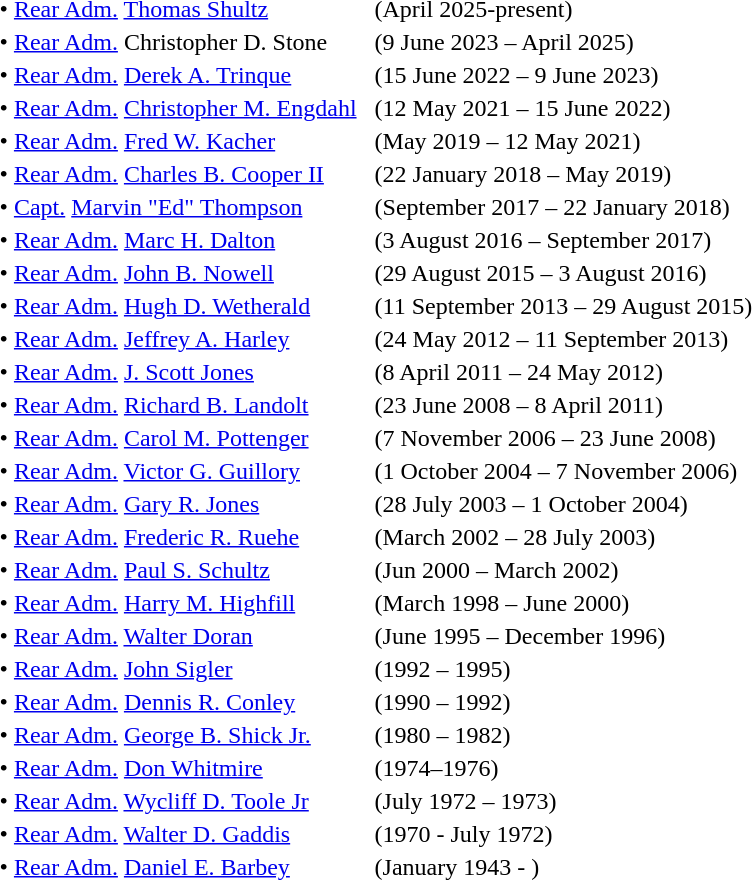<table>
<tr>
<td>    • <a href='#'>Rear Adm.</a> <a href='#'>Thomas Shultz</a></td>
<td> </td>
<td>(April 2025-present)</td>
</tr>
<tr>
<td>    • <a href='#'>Rear Adm.</a> Christopher D. Stone</td>
<td> </td>
<td>(9 June 2023 – April 2025)</td>
</tr>
<tr>
<td>    • <a href='#'>Rear Adm.</a> <a href='#'>Derek A. Trinque</a></td>
<td> </td>
<td>(15 June 2022 – 9 June 2023)</td>
</tr>
<tr>
<td>    • <a href='#'>Rear Adm.</a> <a href='#'>Christopher M. Engdahl</a></td>
<td> </td>
<td>(12 May 2021 – 15 June 2022)</td>
</tr>
<tr>
<td>    • <a href='#'>Rear Adm.</a> <a href='#'>Fred W. Kacher</a></td>
<td> </td>
<td>(May 2019 – 12 May 2021)</td>
</tr>
<tr>
<td>    • <a href='#'>Rear Adm.</a> <a href='#'>Charles B. Cooper II</a></td>
<td> </td>
<td>(22 January 2018 – May 2019)</td>
</tr>
<tr>
<td>    • <a href='#'>Capt.</a> <a href='#'>Marvin "Ed" Thompson</a></td>
<td> </td>
<td>(September 2017 – 22 January 2018)</td>
</tr>
<tr>
<td>    • <a href='#'>Rear Adm.</a> <a href='#'>Marc H. Dalton</a></td>
<td> </td>
<td>(3 August 2016 – September 2017)</td>
</tr>
<tr>
<td>    • <a href='#'>Rear Adm.</a> <a href='#'>John B. Nowell</a></td>
<td> </td>
<td>(29 August 2015 – 3 August 2016)</td>
</tr>
<tr>
<td>    • <a href='#'>Rear Adm.</a> <a href='#'>Hugh D. Wetherald</a></td>
<td> </td>
<td>(11 September 2013 – 29 August 2015)</td>
</tr>
<tr>
<td>    • <a href='#'>Rear Adm.</a> <a href='#'>Jeffrey A. Harley</a></td>
<td> </td>
<td>(24 May 2012 – 11 September 2013)</td>
</tr>
<tr>
<td>    • <a href='#'>Rear Adm.</a> <a href='#'>J. Scott Jones</a></td>
<td> </td>
<td>(8 April 2011 – 24 May 2012)</td>
</tr>
<tr>
<td>    • <a href='#'>Rear Adm.</a> <a href='#'>Richard B. Landolt</a></td>
<td> </td>
<td>(23 June 2008 – 8 April 2011)</td>
</tr>
<tr>
<td>    • <a href='#'>Rear Adm.</a> <a href='#'>Carol M. Pottenger</a></td>
<td> </td>
<td>(7 November 2006 – 23 June 2008)</td>
</tr>
<tr>
<td>    • <a href='#'>Rear Adm.</a> <a href='#'>Victor G. Guillory</a></td>
<td> </td>
<td>(1 October 2004 – 7 November 2006)</td>
</tr>
<tr>
<td>    • <a href='#'>Rear Adm.</a> <a href='#'>Gary R. Jones</a></td>
<td> </td>
<td>(28 July 2003 – 1 October 2004)</td>
</tr>
<tr>
<td>    • <a href='#'>Rear Adm.</a> <a href='#'>Frederic R. Ruehe</a></td>
<td> </td>
<td>(March 2002 – 28 July 2003)</td>
</tr>
<tr>
<td>    • <a href='#'>Rear Adm.</a> <a href='#'>Paul S. Schultz</a></td>
<td> </td>
<td>(Jun 2000 – March 2002)</td>
</tr>
<tr>
<td>    • <a href='#'>Rear Adm.</a> <a href='#'>Harry M. Highfill</a></td>
<td> </td>
<td>(March 1998 – June 2000)</td>
</tr>
<tr>
<td>    • <a href='#'>Rear Adm.</a> <a href='#'>Walter Doran</a></td>
<td> </td>
<td>(June 1995 – December 1996)</td>
</tr>
<tr>
<td>    • <a href='#'>Rear Adm.</a> <a href='#'>John Sigler</a></td>
<td> </td>
<td>(1992 – 1995)</td>
</tr>
<tr>
<td>    • <a href='#'>Rear Adm.</a> <a href='#'>Dennis R. Conley</a></td>
<td> </td>
<td>(1990 – 1992)</td>
</tr>
<tr>
<td>    • <a href='#'>Rear Adm.</a> <a href='#'>George B. Shick Jr.</a></td>
<td> </td>
<td>(1980 – 1982)</td>
</tr>
<tr>
<td>    • <a href='#'>Rear Adm.</a> <a href='#'>Don Whitmire</a></td>
<td> </td>
<td>(1974–1976)</td>
</tr>
<tr>
<td>    • <a href='#'>Rear Adm.</a> <a href='#'>Wycliff D. Toole Jr</a></td>
<td> </td>
<td>(July 1972 – 1973)</td>
</tr>
<tr>
<td>    • <a href='#'>Rear Adm.</a> <a href='#'>Walter D. Gaddis</a></td>
<td> </td>
<td>(1970 - July 1972)</td>
</tr>
<tr>
<td>    • <a href='#'>Rear Adm.</a> <a href='#'>Daniel E. Barbey</a></td>
<td> </td>
<td>(January 1943 - )</td>
</tr>
</table>
